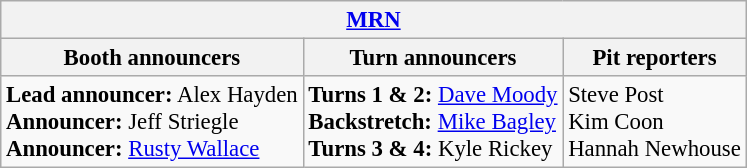<table class="wikitable" style="font-size: 95%">
<tr>
<th colspan="3"><a href='#'>MRN</a></th>
</tr>
<tr>
<th>Booth announcers</th>
<th>Turn announcers</th>
<th>Pit reporters</th>
</tr>
<tr>
<td><strong>Lead announcer:</strong> Alex Hayden<br><strong>Announcer:</strong> Jeff Striegle<br><strong>Announcer:</strong> <a href='#'>Rusty Wallace</a></td>
<td><strong>Turns 1 & 2:</strong> <a href='#'>Dave Moody</a><br><strong>Backstretch:</strong> <a href='#'>Mike Bagley</a><br><strong>Turns 3 & 4:</strong> Kyle Rickey</td>
<td>Steve Post<br>Kim Coon<br>Hannah Newhouse</td>
</tr>
</table>
